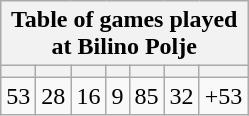<table class="wikitable sortable" width=5% style="text-align: center;">
<tr>
<th colspan="8"><strong>Table of games played at Bilino Polje</strong></th>
</tr>
<tr>
<th width=5></th>
<th width=5></th>
<th width=5></th>
<th width=5></th>
<th width=5></th>
<th width=5></th>
<th width=5></th>
</tr>
<tr>
<td>53</td>
<td>28</td>
<td>16</td>
<td>9</td>
<td>85</td>
<td>32</td>
<td>+53</td>
</tr>
</table>
